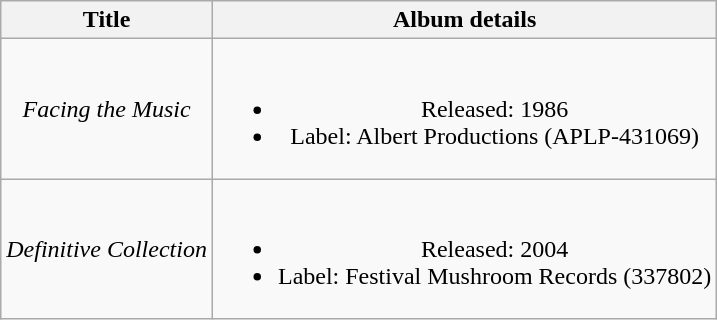<table class="wikitable" style="text-align:center;">
<tr>
<th>Title</th>
<th>Album details</th>
</tr>
<tr>
<td><em>Facing the Music</em></td>
<td><br><ul><li>Released: 1986</li><li>Label: Albert Productions (APLP-431069)</li></ul></td>
</tr>
<tr>
<td><em>Definitive Collection</em></td>
<td><br><ul><li>Released: 2004</li><li>Label: Festival Mushroom Records (337802)</li></ul></td>
</tr>
</table>
